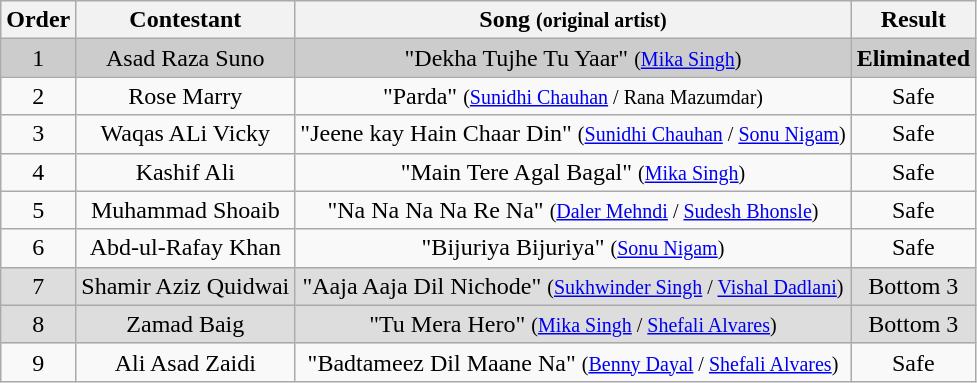<table class="wikitable plainrowheaders" style="text-align:center;">
<tr style="background:#f2f2f2;">
<th scope="col">Order </th>
<th scope="col">Contestant</th>
<th scope="col">Song <small>(original artist)</small></th>
<th scope="col">Result</th>
</tr>
<tr style="background:#ccc;">
<td>1</td>
<td scope="row">Asad Raza Suno</td>
<td>"Dekha Tujhe Tu Yaar" <small>(<a href='#'>Mika Singh</a>)</small></td>
<td><strong>Eliminated</strong></td>
</tr>
<tr>
<td>2</td>
<td scope="row">Rose Marry</td>
<td>"Parda" <small>(<a href='#'>Sunidhi Chauhan</a> / Rana Mazumdar)</small></td>
<td>Safe</td>
</tr>
<tr>
<td>3</td>
<td scope="row">Waqas ALi Vicky</td>
<td>"Jeene kay Hain Chaar Din" <small>(<a href='#'>Sunidhi Chauhan</a> / <a href='#'>Sonu Nigam</a>)</small></td>
<td>Safe</td>
</tr>
<tr>
<td>4</td>
<td scope="row">Kashif Ali</td>
<td>"Main Tere Agal Bagal" <small>(<a href='#'>Mika Singh</a>)</small></td>
<td>Safe</td>
</tr>
<tr>
<td>5</td>
<td scope="row">Muhammad Shoaib</td>
<td>"Na Na Na Na Re Na" <small>(<a href='#'>Daler Mehndi</a> / <a href='#'>Sudesh Bhonsle</a>)</small></td>
<td>Safe</td>
</tr>
<tr>
<td>6</td>
<td scope="row">Abd-ul-Rafay Khan</td>
<td>"Bijuriya Bijuriya" <small>(<a href='#'>Sonu Nigam</a>)</small></td>
<td>Safe</td>
</tr>
<tr style="background:#ddd;">
<td>7</td>
<td scope="row">Shamir Aziz Quidwai</td>
<td>"Aaja Aaja Dil Nichode" <small>(<a href='#'>Sukhwinder Singh</a> / <a href='#'>Vishal Dadlani</a>)</small></td>
<td>Bottom 3</td>
</tr>
<tr style="background:#ddd;">
<td>8</td>
<td scope="row">Zamad Baig</td>
<td>"Tu Mera Hero" <small>(<a href='#'>Mika Singh</a> / <a href='#'>Shefali Alvares</a>)</small></td>
<td>Bottom 3</td>
</tr>
<tr>
<td>9</td>
<td scope="row">Ali Asad Zaidi</td>
<td>"Badtameez Dil Maane Na" <small>(<a href='#'>Benny Dayal</a> / <a href='#'>Shefali Alvares</a>)</small></td>
<td>Safe</td>
</tr>
</table>
